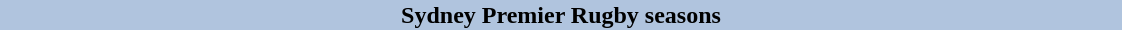<table class="toccolours" style="margin: 0.5em auto; width: 47em; clear: both; text-align: center;">
<tr>
<th colspan="3" style="background:#b0c4de; text-align:center;">Sydney Premier Rugby seasons</th>
</tr>
<tr>
<td colspan="3" style="padding: 0 5% 0 5%; text-align: center; font-size: smaller;"></td>
</tr>
<tr>
<td colspan="3" style="padding: 0 5% 0 5%; text-align: center; font-size: smaller;"></td>
</tr>
<tr>
<td colspan="3" style="padding: 0 5% 0 5%; text-align: center; font-size: smaller;"></td>
</tr>
<tr>
<td colspan="3" style="padding: 0 5% 0 5%; text-align: center; font-size: smaller;"></td>
</tr>
<tr>
<td colspan="3" style="padding: 0 5% 0 5%; text-align: center; font-size: smaller;"></td>
</tr>
<tr>
<td colspan="3" style="padding: 0 5% 0 5%; text-align: center; font-size: smaller;"></td>
</tr>
<tr>
<td colspan="3" style="padding: 0 5% 0 5%; text-align: center; font-size: smaller;"></td>
</tr>
<tr>
<td colspan="3" style="padding: 0 5% 0 5%; text-align: center; font-size: smaller;"></td>
</tr>
<tr>
<td colspan="3" style="padding: 0 5% 0 5%; text-align: center; font-size: smaller;"></td>
</tr>
</table>
